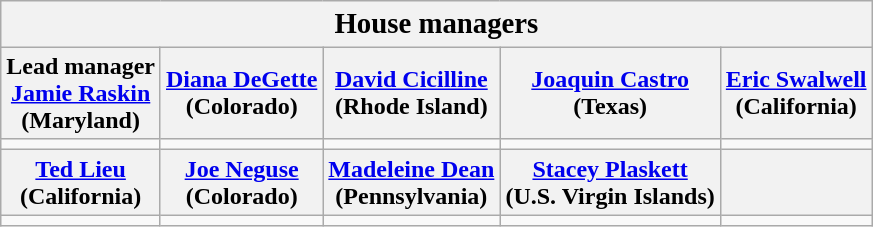<table class="wikitable">
<tr>
<th colspan="5" style="text-align:center; font-size:120%;">House managers</th>
</tr>
<tr>
<th>Lead manager<br><a href='#'>Jamie Raskin</a><br>(Maryland)</th>
<th><a href='#'>Diana DeGette</a><br>(Colorado)</th>
<th><a href='#'>David Cicilline</a><br>(Rhode Island)</th>
<th><a href='#'>Joaquin Castro</a><br>(Texas)</th>
<th><a href='#'>Eric Swalwell</a><br>(California)</th>
</tr>
<tr>
<td></td>
<td></td>
<td></td>
<td></td>
<td></td>
</tr>
<tr>
<th><a href='#'>Ted Lieu</a><br>(California)</th>
<th><a href='#'>Joe Neguse</a><br>(Colorado)</th>
<th><a href='#'>Madeleine Dean</a><br>(Pennsylvania)</th>
<th><a href='#'>Stacey Plaskett</a><br>(U.S. Virgin Islands)</th>
<th></th>
</tr>
<tr>
<td></td>
<td></td>
<td></td>
<td></td>
<td></td>
</tr>
</table>
